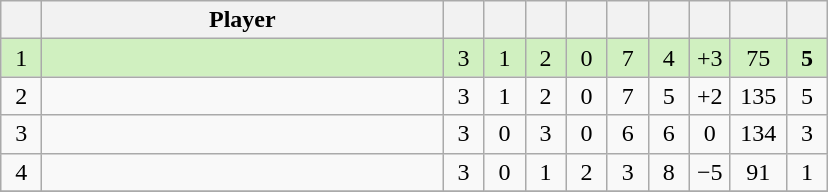<table class="wikitable" style="text-align:center;">
<tr>
<th width=20></th>
<th width=260>Player</th>
<th width=20></th>
<th width=20></th>
<th width=20></th>
<th width=20></th>
<th width=20></th>
<th width=20></th>
<th width=20></th>
<th width=30></th>
<th width=20></th>
</tr>
<tr style="background:#D0F0C0;">
<td>1</td>
<td align=left> <small></small></td>
<td>3</td>
<td>1</td>
<td>2</td>
<td>0</td>
<td>7</td>
<td>4</td>
<td>+3</td>
<td>75</td>
<td><strong>5</strong></td>
</tr>
<tr>
<td>2</td>
<td align=left> <small></small></td>
<td>3</td>
<td>1</td>
<td>2</td>
<td>0</td>
<td>7</td>
<td>5</td>
<td>+2</td>
<td>135</td>
<td>5</td>
</tr>
<tr>
<td>3</td>
<td align=left> <small></small></td>
<td>3</td>
<td>0</td>
<td>3</td>
<td>0</td>
<td>6</td>
<td>6</td>
<td>0</td>
<td>134</td>
<td>3</td>
</tr>
<tr>
<td>4</td>
<td align=left> <small></small></td>
<td>3</td>
<td>0</td>
<td>1</td>
<td>2</td>
<td>3</td>
<td>8</td>
<td>−5</td>
<td>91</td>
<td>1</td>
</tr>
<tr>
</tr>
</table>
